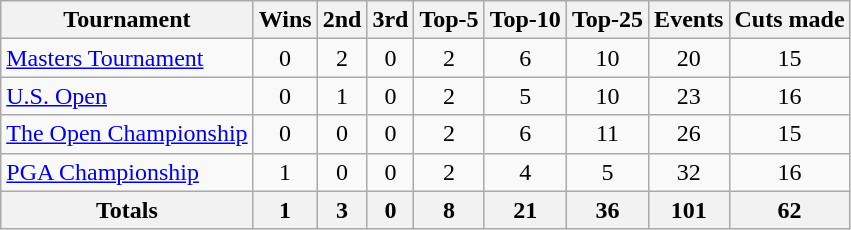<table class=wikitable style=text-align:center>
<tr>
<th>Tournament</th>
<th>Wins</th>
<th>2nd</th>
<th>3rd</th>
<th>Top-5</th>
<th>Top-10</th>
<th>Top-25</th>
<th>Events</th>
<th>Cuts made</th>
</tr>
<tr>
<td align=left><a href='#'>Masters Tournament</a></td>
<td>0</td>
<td>2</td>
<td>0</td>
<td>2</td>
<td>6</td>
<td>10</td>
<td>20</td>
<td>15</td>
</tr>
<tr>
<td align=left><a href='#'>U.S. Open</a></td>
<td>0</td>
<td>1</td>
<td>0</td>
<td>2</td>
<td>5</td>
<td>10</td>
<td>23</td>
<td>16</td>
</tr>
<tr>
<td align=left><a href='#'>The Open Championship</a></td>
<td>0</td>
<td>0</td>
<td>0</td>
<td>2</td>
<td>6</td>
<td>11</td>
<td>26</td>
<td>15</td>
</tr>
<tr>
<td align=left><a href='#'>PGA Championship</a></td>
<td>1</td>
<td>0</td>
<td>0</td>
<td>2</td>
<td>4</td>
<td>5</td>
<td>32</td>
<td>16</td>
</tr>
<tr>
<th>Totals</th>
<th>1</th>
<th>3</th>
<th>0</th>
<th>8</th>
<th>21</th>
<th>36</th>
<th>101</th>
<th>62</th>
</tr>
</table>
